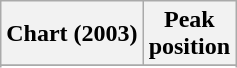<table class="wikitable sortable">
<tr>
<th>Chart (2003)</th>
<th>Peak<br>position</th>
</tr>
<tr>
</tr>
<tr>
</tr>
<tr>
</tr>
<tr>
</tr>
<tr>
</tr>
<tr>
</tr>
<tr>
</tr>
<tr>
</tr>
<tr>
</tr>
<tr>
</tr>
<tr>
</tr>
<tr>
</tr>
<tr>
</tr>
<tr>
</tr>
<tr>
</tr>
<tr>
</tr>
</table>
